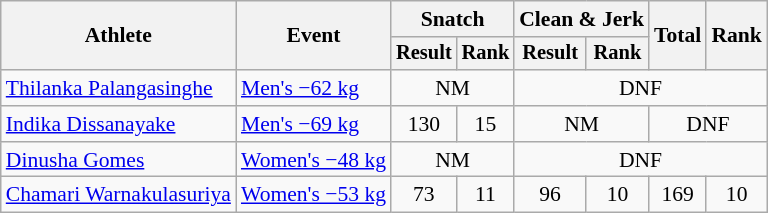<table class="wikitable" style="font-size:90%">
<tr>
<th rowspan=2>Athlete</th>
<th rowspan=2>Event</th>
<th colspan="2">Snatch</th>
<th colspan="2">Clean & Jerk</th>
<th rowspan="2">Total</th>
<th rowspan="2">Rank</th>
</tr>
<tr style="font-size:95%">
<th>Result</th>
<th>Rank</th>
<th>Result</th>
<th>Rank</th>
</tr>
<tr align=center>
<td align=left><a href='#'>Thilanka Palangasinghe</a></td>
<td align=left><a href='#'>Men's −62 kg</a></td>
<td colspan=2>NM</td>
<td colspan=4>DNF</td>
</tr>
<tr align=center>
<td align=left><a href='#'>Indika Dissanayake</a></td>
<td align=left><a href='#'>Men's −69 kg</a></td>
<td>130</td>
<td>15</td>
<td colspan=2>NM</td>
<td colspan=2>DNF</td>
</tr>
<tr align=center>
<td align=left><a href='#'>Dinusha Gomes</a></td>
<td align=left><a href='#'>Women's −48 kg</a></td>
<td colspan=2>NM</td>
<td colspan=4>DNF</td>
</tr>
<tr align=center>
<td align=left><a href='#'>Chamari Warnakulasuriya</a></td>
<td align=left><a href='#'>Women's −53 kg</a></td>
<td>73</td>
<td>11</td>
<td>96</td>
<td>10</td>
<td>169</td>
<td>10</td>
</tr>
</table>
